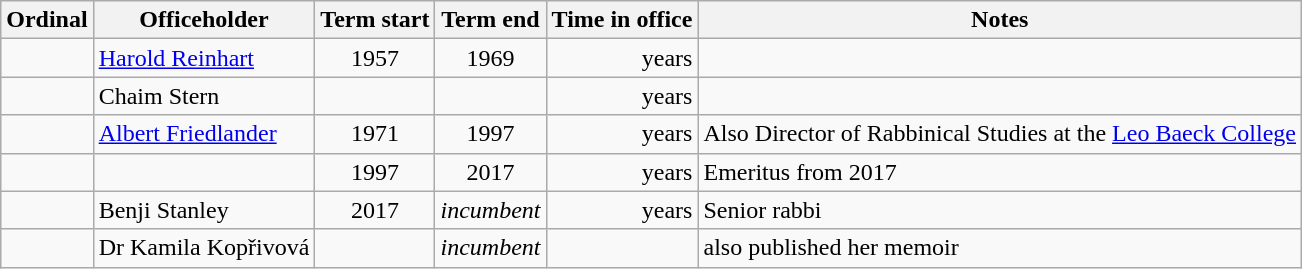<table class="wikitable">
<tr>
<th>Ordinal</th>
<th>Officeholder</th>
<th>Term start</th>
<th>Term end</th>
<th>Time in office</th>
<th>Notes</th>
</tr>
<tr>
<td align="center"></td>
<td><a href='#'>Harold Reinhart</a></td>
<td align=center>1957</td>
<td align=center>1969</td>
<td align="right"> years</td>
<td></td>
</tr>
<tr>
<td align="center"></td>
<td>Chaim Stern</td>
<td align=center></td>
<td align=center></td>
<td align="right"> years</td>
<td></td>
</tr>
<tr>
<td align="center"></td>
<td><a href='#'>Albert Friedlander</a></td>
<td align=center>1971</td>
<td align=center>1997</td>
<td align="right"> years</td>
<td>Also Director of Rabbinical Studies at the <a href='#'>Leo Baeck College</a></td>
</tr>
<tr>
<td align="center"></td>
<td></td>
<td align=center>1997</td>
<td align=center>2017</td>
<td align="right"> years</td>
<td>Emeritus from 2017</td>
</tr>
<tr>
<td align="center"></td>
<td>Benji Stanley</td>
<td align=center>2017</td>
<td align=center><em>incumbent</em></td>
<td align="right"> years</td>
<td>Senior rabbi</td>
</tr>
<tr>
<td align="center"></td>
<td>Dr Kamila Kopřivová</td>
<td align=center></td>
<td align=center><em>incumbent</em></td>
<td align="right"></td>
<td> also published her memoir</td>
</tr>
</table>
